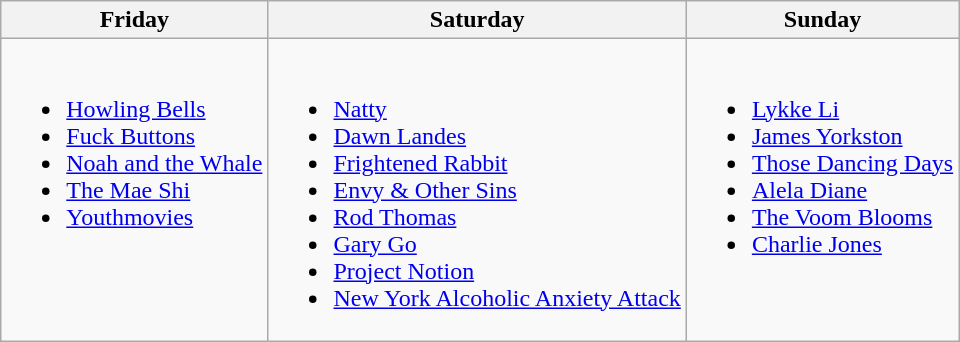<table class="wikitable">
<tr>
<th>Friday</th>
<th>Saturday</th>
<th>Sunday</th>
</tr>
<tr>
<td valign=top><br><ul><li><a href='#'>Howling Bells</a></li><li><a href='#'>Fuck Buttons</a></li><li><a href='#'>Noah and the Whale</a></li><li><a href='#'>The Mae Shi</a></li><li><a href='#'>Youthmovies</a></li></ul></td>
<td valign=top><br><ul><li><a href='#'>Natty</a></li><li><a href='#'>Dawn Landes</a></li><li><a href='#'>Frightened Rabbit</a></li><li><a href='#'>Envy & Other Sins</a></li><li><a href='#'>Rod Thomas</a></li><li><a href='#'>Gary Go</a></li><li><a href='#'>Project Notion</a></li><li><a href='#'>New York Alcoholic Anxiety Attack</a></li></ul></td>
<td valign=top><br><ul><li><a href='#'>Lykke Li</a></li><li><a href='#'>James Yorkston</a></li><li><a href='#'>Those Dancing Days</a></li><li><a href='#'>Alela Diane</a></li><li><a href='#'>The Voom Blooms</a></li><li><a href='#'>Charlie Jones</a></li></ul></td>
</tr>
</table>
